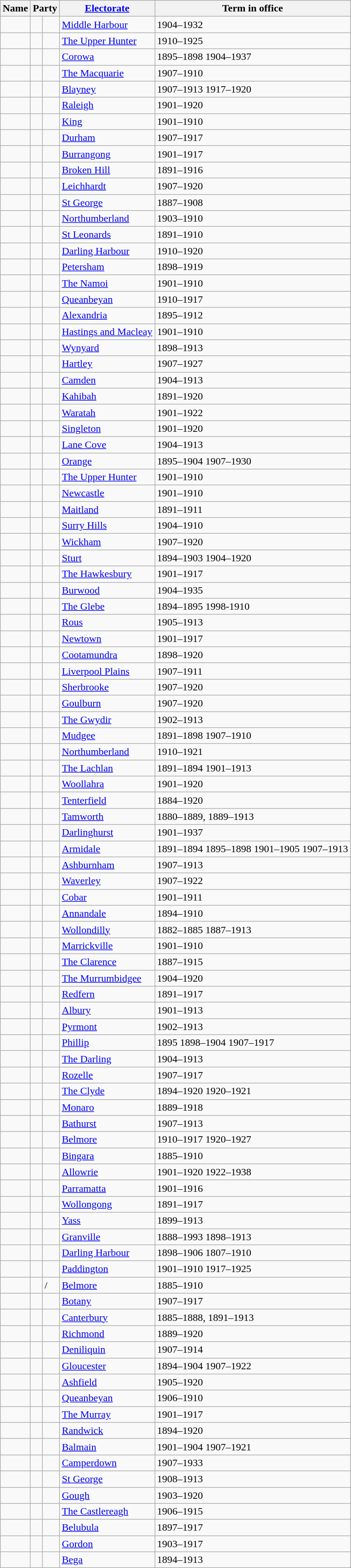<table class="wikitable sortable">
<tr>
<th><strong>Name</strong></th>
<th colspan=2><strong>Party</strong></th>
<th><strong><a href='#'>Electorate</a></strong></th>
<th><strong>Term in office</strong></th>
</tr>
<tr>
<td></td>
<td> </td>
<td></td>
<td><a href='#'>Middle Harbour</a></td>
<td>1904–1932</td>
</tr>
<tr>
<td> </td>
<td> </td>
<td></td>
<td><a href='#'>The Upper Hunter</a></td>
<td>1910–1925</td>
</tr>
<tr>
<td></td>
<td> </td>
<td></td>
<td><a href='#'>Corowa</a></td>
<td>1895–1898 1904–1937</td>
</tr>
<tr>
<td></td>
<td> </td>
<td></td>
<td><a href='#'>The Macquarie</a></td>
<td>1907–1910</td>
</tr>
<tr>
<td></td>
<td> </td>
<td></td>
<td><a href='#'>Blayney</a></td>
<td>1907–1913 1917–1920</td>
</tr>
<tr>
<td></td>
<td> </td>
<td></td>
<td><a href='#'>Raleigh</a></td>
<td>1901–1920</td>
</tr>
<tr>
<td></td>
<td> </td>
<td></td>
<td><a href='#'>King</a></td>
<td>1901–1910</td>
</tr>
<tr>
<td></td>
<td> </td>
<td></td>
<td><a href='#'>Durham</a></td>
<td>1907–1917</td>
</tr>
<tr>
<td></td>
<td> </td>
<td></td>
<td><a href='#'>Burrangong</a></td>
<td>1901–1917</td>
</tr>
<tr>
<td></td>
<td> </td>
<td></td>
<td><a href='#'>Broken Hill</a></td>
<td>1891–1916</td>
</tr>
<tr>
<td></td>
<td> </td>
<td></td>
<td><a href='#'>Leichhardt</a></td>
<td>1907–1920</td>
</tr>
<tr>
<td> </td>
<td> </td>
<td></td>
<td><a href='#'>St George</a></td>
<td>1887–1908</td>
</tr>
<tr>
<td> </td>
<td> </td>
<td></td>
<td><a href='#'>Northumberland</a></td>
<td>1903–1910</td>
</tr>
<tr>
<td></td>
<td> </td>
<td></td>
<td><a href='#'>St Leonards</a></td>
<td>1891–1910</td>
</tr>
<tr>
<td> </td>
<td> </td>
<td></td>
<td><a href='#'>Darling Harbour</a></td>
<td>1910–1920</td>
</tr>
<tr>
<td></td>
<td> </td>
<td></td>
<td><a href='#'>Petersham</a></td>
<td>1898–1919</td>
</tr>
<tr>
<td></td>
<td> </td>
<td></td>
<td><a href='#'>The Namoi</a></td>
<td>1901–1910</td>
</tr>
<tr>
<td> </td>
<td> </td>
<td></td>
<td><a href='#'>Queanbeyan</a></td>
<td>1910–1917</td>
</tr>
<tr>
<td></td>
<td> </td>
<td></td>
<td><a href='#'>Alexandria</a></td>
<td>1895–1912</td>
</tr>
<tr>
<td></td>
<td> </td>
<td></td>
<td><a href='#'>Hastings and Macleay</a></td>
<td>1901–1910</td>
</tr>
<tr>
<td></td>
<td> </td>
<td></td>
<td><a href='#'>Wynyard</a></td>
<td>1898–1913</td>
</tr>
<tr>
<td></td>
<td> </td>
<td></td>
<td><a href='#'>Hartley</a></td>
<td>1907–1927</td>
</tr>
<tr>
<td></td>
<td> </td>
<td></td>
<td><a href='#'>Camden</a></td>
<td>1904–1913</td>
</tr>
<tr>
<td></td>
<td> </td>
<td></td>
<td><a href='#'>Kahibah</a></td>
<td>1891–1920</td>
</tr>
<tr>
<td></td>
<td> </td>
<td></td>
<td><a href='#'>Waratah</a></td>
<td>1901–1922</td>
</tr>
<tr>
<td></td>
<td> </td>
<td></td>
<td><a href='#'>Singleton</a></td>
<td>1901–1920</td>
</tr>
<tr>
<td></td>
<td> </td>
<td></td>
<td><a href='#'>Lane Cove</a></td>
<td>1904–1913</td>
</tr>
<tr>
<td></td>
<td> </td>
<td></td>
<td><a href='#'>Orange</a></td>
<td>1895–1904 1907–1930</td>
</tr>
<tr>
<td> </td>
<td> </td>
<td></td>
<td><a href='#'>The Upper Hunter</a></td>
<td>1901–1910</td>
</tr>
<tr>
<td></td>
<td> </td>
<td></td>
<td><a href='#'>Newcastle</a></td>
<td>1901–1910</td>
</tr>
<tr>
<td></td>
<td> </td>
<td></td>
<td><a href='#'>Maitland</a></td>
<td>1891–1911</td>
</tr>
<tr>
<td></td>
<td> </td>
<td></td>
<td><a href='#'>Surry Hills</a></td>
<td>1904–1910</td>
</tr>
<tr>
<td></td>
<td> </td>
<td></td>
<td><a href='#'>Wickham</a></td>
<td>1907–1920</td>
</tr>
<tr>
<td> </td>
<td> </td>
<td></td>
<td><a href='#'>Sturt</a></td>
<td>1894–1903 1904–1920</td>
</tr>
<tr>
<td></td>
<td> </td>
<td></td>
<td><a href='#'>The Hawkesbury</a></td>
<td>1901–1917</td>
</tr>
<tr>
<td></td>
<td> </td>
<td></td>
<td><a href='#'>Burwood</a></td>
<td>1904–1935</td>
</tr>
<tr>
<td></td>
<td> </td>
<td></td>
<td><a href='#'>The Glebe</a></td>
<td>1894–1895 1998-1910</td>
</tr>
<tr>
<td></td>
<td> </td>
<td></td>
<td><a href='#'>Rous</a></td>
<td>1905–1913</td>
</tr>
<tr>
<td></td>
<td> </td>
<td></td>
<td><a href='#'>Newtown</a></td>
<td>1901–1917</td>
</tr>
<tr>
<td></td>
<td> </td>
<td></td>
<td><a href='#'>Cootamundra</a></td>
<td>1898–1920</td>
</tr>
<tr>
<td></td>
<td> </td>
<td></td>
<td><a href='#'>Liverpool Plains</a></td>
<td>1907–1911</td>
</tr>
<tr>
<td></td>
<td> </td>
<td></td>
<td><a href='#'>Sherbrooke</a></td>
<td>1907–1920</td>
</tr>
<tr>
<td></td>
<td> </td>
<td></td>
<td><a href='#'>Goulburn</a></td>
<td>1907–1920</td>
</tr>
<tr>
<td></td>
<td> </td>
<td></td>
<td><a href='#'>The Gwydir</a></td>
<td>1902–1913</td>
</tr>
<tr>
<td></td>
<td> </td>
<td></td>
<td><a href='#'>Mudgee</a></td>
<td>1891–1898 1907–1910</td>
</tr>
<tr>
<td> </td>
<td> </td>
<td></td>
<td><a href='#'>Northumberland</a></td>
<td>1910–1921</td>
</tr>
<tr>
<td></td>
<td> </td>
<td></td>
<td><a href='#'>The Lachlan</a></td>
<td>1891–1894 1901–1913</td>
</tr>
<tr>
<td></td>
<td> </td>
<td></td>
<td><a href='#'>Woollahra</a></td>
<td>1901–1920</td>
</tr>
<tr>
<td></td>
<td> </td>
<td></td>
<td><a href='#'>Tenterfield</a></td>
<td>1884–1920</td>
</tr>
<tr>
<td></td>
<td> </td>
<td></td>
<td><a href='#'>Tamworth</a></td>
<td>1880–1889, 1889–1913</td>
</tr>
<tr>
<td></td>
<td> </td>
<td></td>
<td><a href='#'>Darlinghurst</a></td>
<td>1901–1937</td>
</tr>
<tr>
<td></td>
<td> </td>
<td></td>
<td><a href='#'>Armidale</a></td>
<td>1891–1894 1895–1898 1901–1905 1907–1913</td>
</tr>
<tr>
<td></td>
<td> </td>
<td></td>
<td><a href='#'>Ashburnham</a></td>
<td>1907–1913</td>
</tr>
<tr>
<td></td>
<td> </td>
<td></td>
<td><a href='#'>Waverley</a></td>
<td>1907–1922</td>
</tr>
<tr>
<td></td>
<td> </td>
<td></td>
<td><a href='#'>Cobar</a></td>
<td>1901–1911</td>
</tr>
<tr>
<td></td>
<td> </td>
<td></td>
<td><a href='#'>Annandale</a></td>
<td>1894–1910</td>
</tr>
<tr>
<td></td>
<td> </td>
<td></td>
<td><a href='#'>Wollondilly</a></td>
<td>1882–1885 1887–1913</td>
</tr>
<tr>
<td></td>
<td> </td>
<td></td>
<td><a href='#'>Marrickville</a></td>
<td>1901–1910</td>
</tr>
<tr>
<td></td>
<td> </td>
<td></td>
<td><a href='#'>The Clarence</a></td>
<td>1887–1915</td>
</tr>
<tr>
<td></td>
<td> </td>
<td></td>
<td><a href='#'>The Murrumbidgee</a></td>
<td>1904–1920</td>
</tr>
<tr>
<td></td>
<td> </td>
<td></td>
<td><a href='#'>Redfern</a></td>
<td>1891–1917</td>
</tr>
<tr>
<td></td>
<td> </td>
<td></td>
<td><a href='#'>Albury</a></td>
<td>1901–1913</td>
</tr>
<tr>
<td></td>
<td> </td>
<td></td>
<td><a href='#'>Pyrmont</a></td>
<td>1902–1913</td>
</tr>
<tr>
<td></td>
<td> </td>
<td></td>
<td><a href='#'>Phillip</a></td>
<td>1895 1898–1904 1907–1917</td>
</tr>
<tr>
<td></td>
<td> </td>
<td></td>
<td><a href='#'>The Darling</a></td>
<td>1904–1913</td>
</tr>
<tr>
<td></td>
<td> </td>
<td></td>
<td><a href='#'>Rozelle</a></td>
<td>1907–1917</td>
</tr>
<tr>
<td></td>
<td> </td>
<td></td>
<td><a href='#'>The Clyde</a></td>
<td>1894–1920 1920–1921</td>
</tr>
<tr>
<td></td>
<td> </td>
<td></td>
<td><a href='#'>Monaro</a></td>
<td>1889–1918</td>
</tr>
<tr>
<td></td>
<td> </td>
<td></td>
<td><a href='#'>Bathurst</a></td>
<td>1907–1913</td>
</tr>
<tr>
<td> </td>
<td> </td>
<td></td>
<td><a href='#'>Belmore</a></td>
<td>1910–1917 1920–1927</td>
</tr>
<tr>
<td></td>
<td> </td>
<td></td>
<td><a href='#'>Bingara</a></td>
<td>1885–1910</td>
</tr>
<tr>
<td></td>
<td> </td>
<td></td>
<td><a href='#'>Allowrie</a></td>
<td>1901–1920 1922–1938</td>
</tr>
<tr>
<td></td>
<td> </td>
<td></td>
<td><a href='#'>Parramatta</a></td>
<td>1901–1916</td>
</tr>
<tr>
<td></td>
<td> </td>
<td></td>
<td><a href='#'>Wollongong</a></td>
<td>1891–1917</td>
</tr>
<tr>
<td></td>
<td> </td>
<td></td>
<td><a href='#'>Yass</a></td>
<td>1899–1913</td>
</tr>
<tr>
<td></td>
<td> </td>
<td></td>
<td><a href='#'>Granville</a></td>
<td>1888–1993 1898–1913</td>
</tr>
<tr>
<td> </td>
<td> </td>
<td></td>
<td><a href='#'>Darling Harbour</a></td>
<td>1898–1906 1807–1910</td>
</tr>
<tr>
<td></td>
<td> </td>
<td></td>
<td><a href='#'>Paddington</a></td>
<td>1901–1910 1917–1925</td>
</tr>
<tr>
<td> </td>
<td> </td>
<td> /  </td>
<td><a href='#'>Belmore</a></td>
<td>1885–1910</td>
</tr>
<tr>
<td></td>
<td> </td>
<td></td>
<td><a href='#'>Botany</a></td>
<td>1907–1917</td>
</tr>
<tr>
<td></td>
<td> </td>
<td></td>
<td><a href='#'>Canterbury</a></td>
<td>1885–1888, 1891–1913</td>
</tr>
<tr>
<td></td>
<td> </td>
<td></td>
<td><a href='#'>Richmond</a></td>
<td>1889–1920</td>
</tr>
<tr>
<td></td>
<td> </td>
<td></td>
<td><a href='#'>Deniliquin</a></td>
<td>1907–1914</td>
</tr>
<tr>
<td></td>
<td> </td>
<td></td>
<td><a href='#'>Gloucester</a></td>
<td>1894–1904 1907–1922</td>
</tr>
<tr>
<td></td>
<td> </td>
<td></td>
<td><a href='#'>Ashfield</a></td>
<td>1905–1920</td>
</tr>
<tr>
<td> </td>
<td> </td>
<td></td>
<td><a href='#'>Queanbeyan</a></td>
<td>1906–1910</td>
</tr>
<tr>
<td></td>
<td> </td>
<td></td>
<td><a href='#'>The Murray</a></td>
<td>1901–1917</td>
</tr>
<tr>
<td></td>
<td> </td>
<td></td>
<td><a href='#'>Randwick</a></td>
<td>1894–1920</td>
</tr>
<tr>
<td></td>
<td> </td>
<td></td>
<td><a href='#'>Balmain</a></td>
<td>1901–1904 1907–1921</td>
</tr>
<tr>
<td></td>
<td> </td>
<td></td>
<td><a href='#'>Camperdown</a></td>
<td>1907–1933</td>
</tr>
<tr>
<td> </td>
<td> </td>
<td></td>
<td><a href='#'>St George</a></td>
<td>1908–1913</td>
</tr>
<tr>
<td></td>
<td> </td>
<td></td>
<td><a href='#'>Gough</a></td>
<td>1903–1920</td>
</tr>
<tr>
<td></td>
<td> </td>
<td></td>
<td><a href='#'>The Castlereagh</a></td>
<td>1906–1915</td>
</tr>
<tr>
<td></td>
<td> </td>
<td></td>
<td><a href='#'>Belubula</a></td>
<td>1897–1917</td>
</tr>
<tr>
<td></td>
<td> </td>
<td></td>
<td><a href='#'>Gordon</a></td>
<td>1903–1917</td>
</tr>
<tr>
<td></td>
<td> </td>
<td></td>
<td><a href='#'>Bega</a></td>
<td>1894–1913</td>
</tr>
</table>
